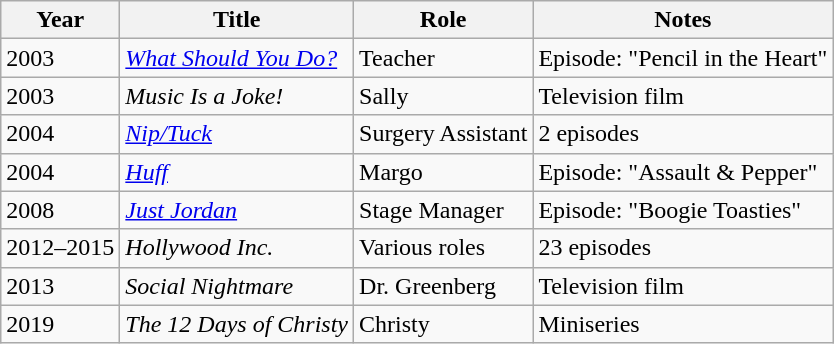<table class="wikitable sortable">
<tr>
<th>Year</th>
<th>Title</th>
<th>Role</th>
<th>Notes</th>
</tr>
<tr>
<td>2003</td>
<td><em><a href='#'>What Should You Do?</a></em></td>
<td>Teacher</td>
<td>Episode: "Pencil in the Heart"</td>
</tr>
<tr>
<td>2003</td>
<td><em>Music Is a Joke!</em></td>
<td>Sally</td>
<td>Television film</td>
</tr>
<tr>
<td>2004</td>
<td><em><a href='#'>Nip/Tuck</a></em></td>
<td>Surgery Assistant</td>
<td>2 episodes</td>
</tr>
<tr>
<td>2004</td>
<td><a href='#'><em>Huff</em></a></td>
<td>Margo</td>
<td>Episode: "Assault & Pepper"</td>
</tr>
<tr>
<td>2008</td>
<td><em><a href='#'>Just Jordan</a></em></td>
<td>Stage Manager</td>
<td>Episode: "Boogie Toasties"</td>
</tr>
<tr>
<td>2012–2015</td>
<td><em>Hollywood Inc.</em></td>
<td>Various roles</td>
<td>23 episodes</td>
</tr>
<tr>
<td>2013</td>
<td><em>Social Nightmare</em></td>
<td>Dr. Greenberg</td>
<td>Television film</td>
</tr>
<tr>
<td>2019</td>
<td><em>The 12 Days of Christy</em></td>
<td>Christy</td>
<td>Miniseries</td>
</tr>
</table>
